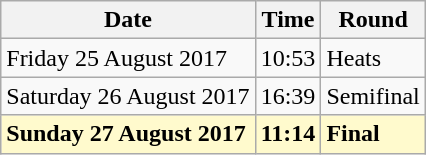<table class="wikitable">
<tr>
<th>Date</th>
<th>Time</th>
<th>Round</th>
</tr>
<tr>
<td>Friday 25 August 2017</td>
<td>10:53</td>
<td>Heats</td>
</tr>
<tr>
<td>Saturday 26 August 2017</td>
<td>16:39</td>
<td>Semifinal</td>
</tr>
<tr>
<td style=background:lemonchiffon><strong>Sunday 27 August 2017</strong></td>
<td style=background:lemonchiffon><strong>11:14</strong></td>
<td style=background:lemonchiffon><strong>Final</strong></td>
</tr>
</table>
